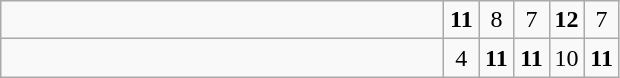<table class="wikitable">
<tr>
<td style="width:18em"></td>
<td align=center style="width:1em"><strong>11</strong></td>
<td align=center style="width:1em">8</td>
<td align=center style="width:1em">7</td>
<td align=center style="width:1em"><strong>12</strong></td>
<td align=center style="width:1em">7</td>
</tr>
<tr>
<td style="width:18em"></td>
<td align=center style="width:1em">4</td>
<td align=center style="width:1em"><strong>11</strong></td>
<td align=center style="width:1em"><strong>11</strong></td>
<td align=center style="width:1em">10</td>
<td align=center style="width:1em"><strong>11</strong></td>
</tr>
</table>
